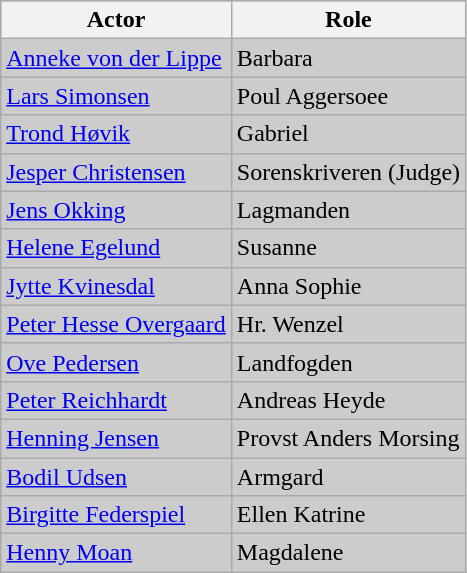<table class="wikitable"   |- style="background:#CCCCCC;">
<tr>
<th>Actor</th>
<th>Role</th>
</tr>
<tr>
<td><a href='#'>Anneke von der Lippe</a></td>
<td>Barbara</td>
</tr>
<tr>
<td><a href='#'>Lars Simonsen</a></td>
<td>Poul Aggersoee</td>
</tr>
<tr>
<td><a href='#'>Trond Høvik</a></td>
<td>Gabriel</td>
</tr>
<tr>
<td><a href='#'>Jesper Christensen</a></td>
<td>Sorenskriveren (Judge)</td>
</tr>
<tr>
<td><a href='#'>Jens Okking</a></td>
<td>Lagmanden</td>
</tr>
<tr>
<td><a href='#'>Helene Egelund</a></td>
<td>Susanne</td>
</tr>
<tr>
<td><a href='#'>Jytte Kvinesdal</a></td>
<td>Anna Sophie</td>
</tr>
<tr>
<td><a href='#'>Peter Hesse Overgaard</a></td>
<td>Hr. Wenzel</td>
</tr>
<tr>
<td><a href='#'>Ove Pedersen</a></td>
<td>Landfogden</td>
</tr>
<tr>
<td><a href='#'>Peter Reichhardt</a></td>
<td>Andreas Heyde</td>
</tr>
<tr>
<td><a href='#'>Henning Jensen</a></td>
<td>Provst Anders Morsing</td>
</tr>
<tr>
<td><a href='#'>Bodil Udsen</a></td>
<td>Armgard</td>
</tr>
<tr>
<td><a href='#'>Birgitte Federspiel</a></td>
<td>Ellen Katrine</td>
</tr>
<tr>
<td><a href='#'>Henny Moan</a></td>
<td>Magdalene</td>
</tr>
</table>
